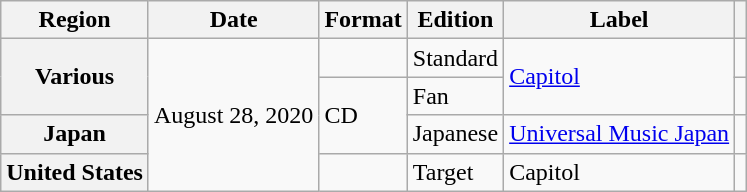<table class="wikitable plainrowheaders">
<tr>
<th scope="col">Region</th>
<th scope="col">Date</th>
<th scope="col">Format</th>
<th scope="col">Edition</th>
<th scope="col">Label</th>
<th scope="col"></th>
</tr>
<tr>
<th scope="row" rowspan="2">Various</th>
<td rowspan="4">August 28, 2020</td>
<td></td>
<td>Standard</td>
<td rowspan="2"><a href='#'>Capitol</a></td>
<td style="text-align:center;"></td>
</tr>
<tr>
<td rowspan="2">CD</td>
<td>Fan</td>
<td style="text-align:center;"></td>
</tr>
<tr>
<th scope="row">Japan</th>
<td>Japanese</td>
<td><a href='#'>Universal Music Japan</a></td>
<td style="text-align:center;"></td>
</tr>
<tr>
<th scope="row">United States</th>
<td></td>
<td>Target</td>
<td>Capitol</td>
<td style="text-align:center;"></td>
</tr>
</table>
